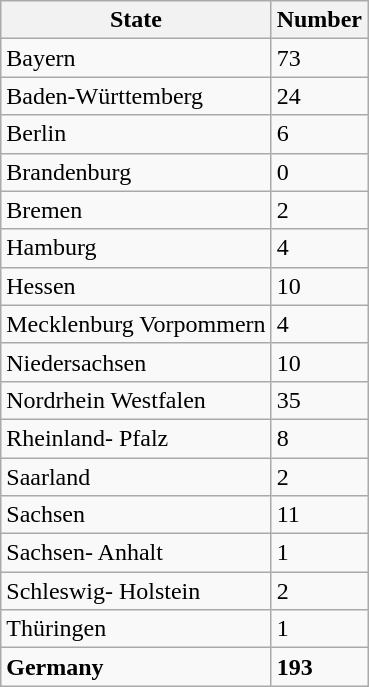<table class="wikitable">
<tr>
<th>State</th>
<th>Number</th>
</tr>
<tr>
<td>Bayern</td>
<td>73</td>
</tr>
<tr>
<td>Baden-Württemberg</td>
<td>24</td>
</tr>
<tr>
<td>Berlin</td>
<td>6</td>
</tr>
<tr>
<td>Brandenburg</td>
<td>0</td>
</tr>
<tr>
<td>Bremen</td>
<td>2</td>
</tr>
<tr>
<td>Hamburg</td>
<td>4</td>
</tr>
<tr>
<td>Hessen</td>
<td>10</td>
</tr>
<tr>
<td>Mecklenburg Vorpommern</td>
<td>4</td>
</tr>
<tr>
<td>Niedersachsen</td>
<td>10</td>
</tr>
<tr>
<td>Nordrhein Westfalen</td>
<td>35</td>
</tr>
<tr>
<td>Rheinland- Pfalz</td>
<td>8</td>
</tr>
<tr>
<td>Saarland</td>
<td>2</td>
</tr>
<tr>
<td>Sachsen</td>
<td>11</td>
</tr>
<tr>
<td>Sachsen- Anhalt</td>
<td>1</td>
</tr>
<tr>
<td>Schleswig- Holstein</td>
<td>2</td>
</tr>
<tr>
<td>Thüringen</td>
<td>1</td>
</tr>
<tr>
<td><strong>Germany</strong></td>
<td><strong>193</strong></td>
</tr>
</table>
